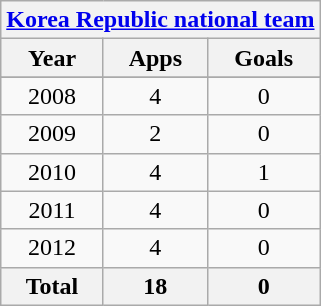<table class="wikitable" style="text-align:center">
<tr>
<th colspan=3><a href='#'>Korea Republic national team</a></th>
</tr>
<tr>
<th>Year</th>
<th>Apps</th>
<th>Goals</th>
</tr>
<tr>
</tr>
<tr>
<td>2008</td>
<td>4</td>
<td>0</td>
</tr>
<tr>
<td>2009</td>
<td>2</td>
<td>0</td>
</tr>
<tr>
<td>2010</td>
<td>4</td>
<td>1</td>
</tr>
<tr>
<td>2011</td>
<td>4</td>
<td>0</td>
</tr>
<tr>
<td>2012</td>
<td>4</td>
<td>0</td>
</tr>
<tr>
<th>Total</th>
<th>18</th>
<th>0</th>
</tr>
</table>
